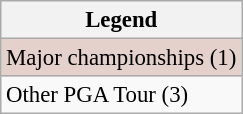<table class="wikitable" style="font-size:95%;">
<tr>
<th>Legend</th>
</tr>
<tr style="background:#e5d1cb;">
<td>Major championships (1)</td>
</tr>
<tr>
<td>Other PGA Tour (3)</td>
</tr>
</table>
